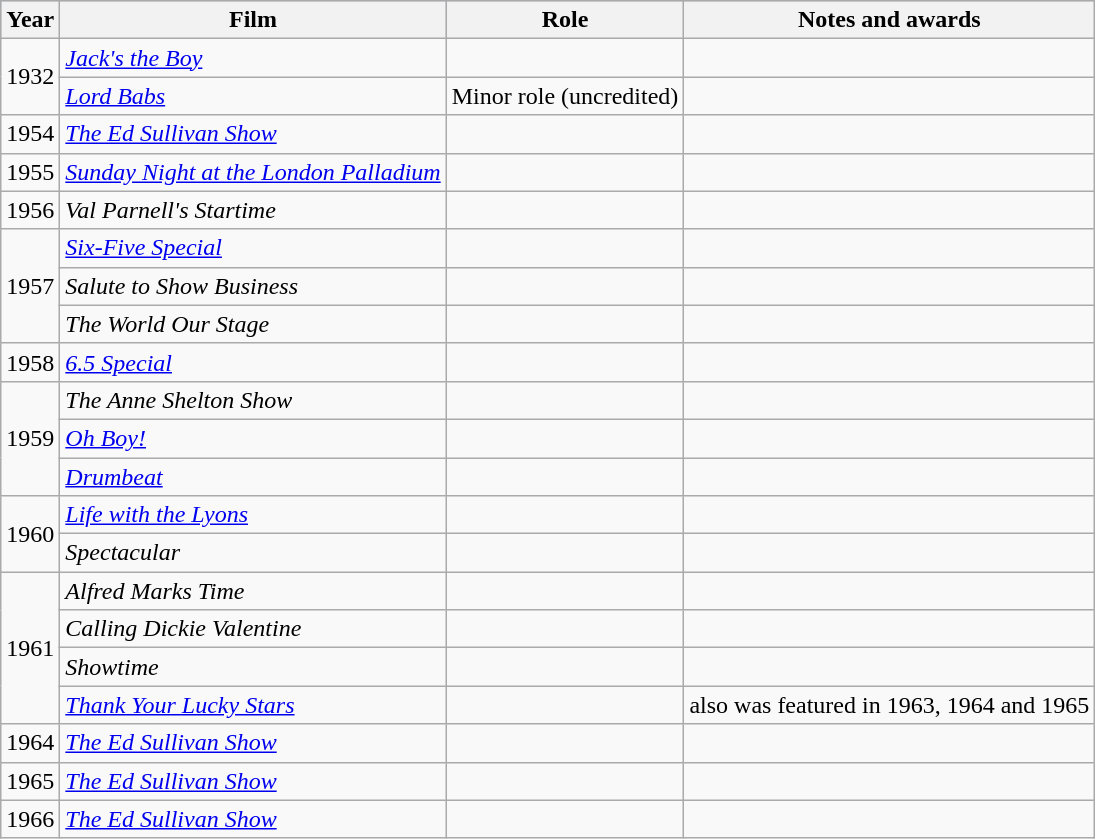<table class="wikitable">
<tr style="background:#b0c4de; text-align:center;">
<th>Year</th>
<th>Film</th>
<th>Role</th>
<th>Notes and awards</th>
</tr>
<tr>
<td rowspan="2">1932</td>
<td><em><a href='#'>Jack's the Boy</a></em></td>
<td></td>
<td></td>
</tr>
<tr>
<td><em><a href='#'>Lord Babs</a></em></td>
<td>Minor role (uncredited)</td>
<td></td>
</tr>
<tr>
<td>1954</td>
<td><em><a href='#'>The Ed Sullivan Show</a></em></td>
<td></td>
<td></td>
</tr>
<tr>
<td>1955</td>
<td><em><a href='#'>Sunday Night at the London Palladium</a></em></td>
<td></td>
<td></td>
</tr>
<tr>
<td>1956</td>
<td><em>Val Parnell's Startime</em></td>
<td></td>
<td></td>
</tr>
<tr>
<td rowspan="3">1957</td>
<td><em><a href='#'>Six-Five Special</a></em></td>
<td></td>
<td></td>
</tr>
<tr>
<td><em>Salute to Show Business</em></td>
<td></td>
<td></td>
</tr>
<tr>
<td><em>The World Our Stage</em></td>
<td></td>
<td></td>
</tr>
<tr>
<td>1958</td>
<td><em><a href='#'>6.5 Special</a></em></td>
<td></td>
<td></td>
</tr>
<tr>
<td rowspan="3">1959</td>
<td><em>The Anne Shelton Show</em></td>
<td></td>
<td></td>
</tr>
<tr>
<td><em><a href='#'>Oh Boy!</a></em></td>
<td></td>
<td></td>
</tr>
<tr>
<td><em><a href='#'>Drumbeat</a></em></td>
<td></td>
<td></td>
</tr>
<tr>
<td rowspan="2">1960</td>
<td><em><a href='#'>Life with the Lyons</a></em></td>
<td></td>
<td></td>
</tr>
<tr>
<td><em>Spectacular</em></td>
<td></td>
<td></td>
</tr>
<tr>
<td rowspan="4">1961</td>
<td><em>Alfred Marks Time</em></td>
<td></td>
<td></td>
</tr>
<tr>
<td><em>Calling Dickie Valentine</em></td>
<td></td>
<td></td>
</tr>
<tr>
<td><em>Showtime</em></td>
<td></td>
<td></td>
</tr>
<tr>
<td><em><a href='#'>Thank Your Lucky Stars</a></em></td>
<td></td>
<td>also was featured in 1963, 1964 and 1965</td>
</tr>
<tr>
<td>1964</td>
<td><em><a href='#'>The Ed Sullivan Show</a></em></td>
<td></td>
<td></td>
</tr>
<tr>
<td>1965</td>
<td><em><a href='#'>The Ed Sullivan Show</a></em></td>
<td></td>
<td></td>
</tr>
<tr>
<td>1966</td>
<td><em><a href='#'>The Ed Sullivan Show</a></em></td>
<td></td>
<td></td>
</tr>
</table>
